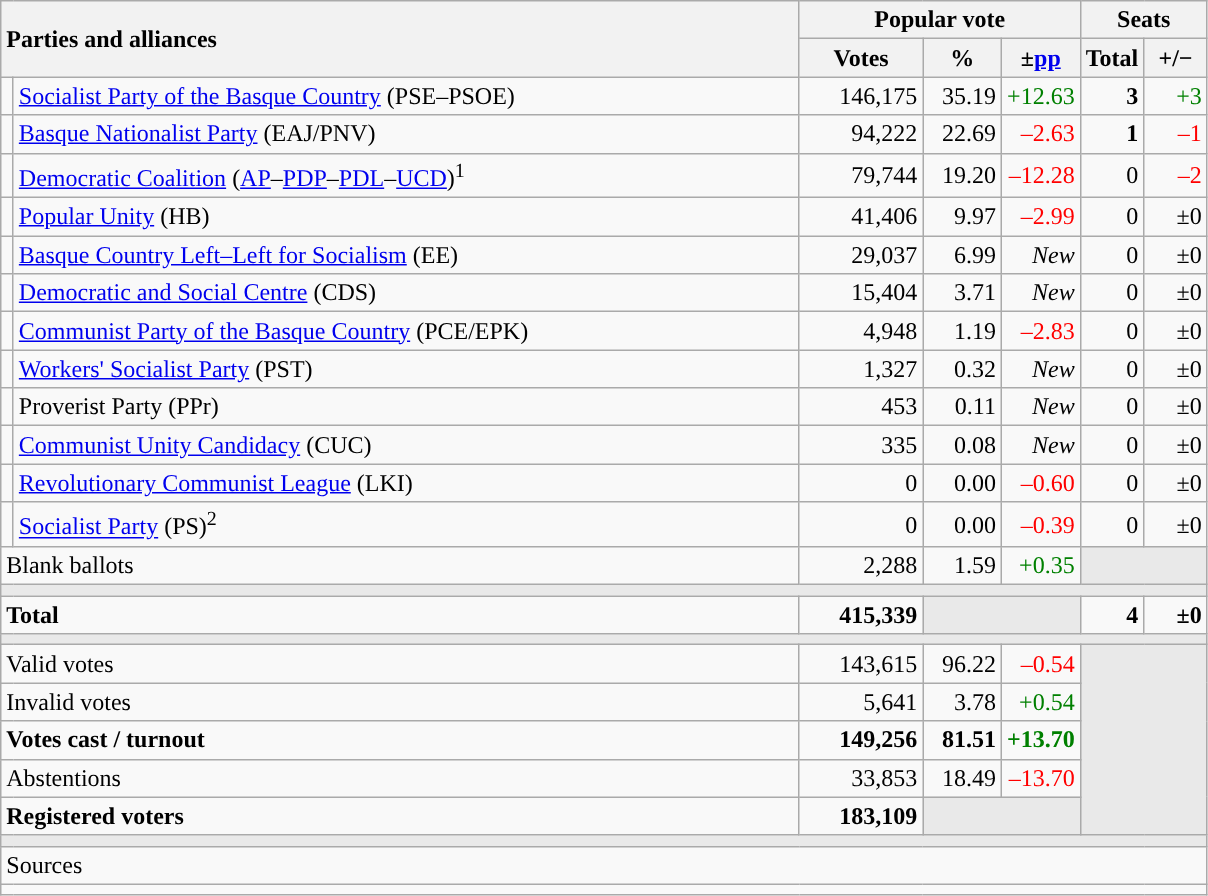<table class="wikitable" style="text-align:right;">
<tr>
<th style="text-align:left;" rowspan="2" colspan="2" width="525">Parties and alliances</th>
<th colspan="3">Popular vote</th>
<th colspan="2">Seats</th>
</tr>
<tr>
<th width="75">Votes</th>
<th width="45">%</th>
<th width="45">±<a href='#'>pp</a></th>
<th width="35">Total</th>
<th width="35">+/−</th>
</tr>
<tr>
<td width="1" style="color:inherit;background:"></td>
<td align="left"><a href='#'>Socialist Party of the Basque Country</a> (PSE–PSOE)</td>
<td>146,175</td>
<td>35.19</td>
<td style="color:green;">+12.63</td>
<td><strong>3</strong></td>
<td style="color:green;">+3</td>
</tr>
<tr>
<td style="color:inherit;background:"></td>
<td align="left"><a href='#'>Basque Nationalist Party</a> (EAJ/PNV)</td>
<td>94,222</td>
<td>22.69</td>
<td style="color:red;">–2.63</td>
<td><strong>1</strong></td>
<td style="color:red;">–1</td>
</tr>
<tr>
<td style="color:inherit;background:"></td>
<td align="left"><a href='#'>Democratic Coalition</a> (<a href='#'>AP</a>–<a href='#'>PDP</a>–<a href='#'>PDL</a>–<a href='#'>UCD</a>)<sup>1</sup></td>
<td>79,744</td>
<td>19.20</td>
<td style="color:red;">–12.28</td>
<td>0</td>
<td style="color:red;">–2</td>
</tr>
<tr>
<td style="color:inherit;background:"></td>
<td align="left"><a href='#'>Popular Unity</a> (HB)</td>
<td>41,406</td>
<td>9.97</td>
<td style="color:red;">–2.99</td>
<td>0</td>
<td>±0</td>
</tr>
<tr>
<td style="color:inherit;background:"></td>
<td align="left"><a href='#'>Basque Country Left–Left for Socialism</a> (EE)</td>
<td>29,037</td>
<td>6.99</td>
<td><em>New</em></td>
<td>0</td>
<td>±0</td>
</tr>
<tr>
<td style="color:inherit;background:"></td>
<td align="left"><a href='#'>Democratic and Social Centre</a> (CDS)</td>
<td>15,404</td>
<td>3.71</td>
<td><em>New</em></td>
<td>0</td>
<td>±0</td>
</tr>
<tr>
<td style="color:inherit;background:"></td>
<td align="left"><a href='#'>Communist Party of the Basque Country</a> (PCE/EPK)</td>
<td>4,948</td>
<td>1.19</td>
<td style="color:red;">–2.83</td>
<td>0</td>
<td>±0</td>
</tr>
<tr>
<td style="color:inherit;background:"></td>
<td align="left"><a href='#'>Workers' Socialist Party</a> (PST)</td>
<td>1,327</td>
<td>0.32</td>
<td><em>New</em></td>
<td>0</td>
<td>±0</td>
</tr>
<tr>
<td style="color:inherit;background:"></td>
<td align="left">Proverist Party (PPr)</td>
<td>453</td>
<td>0.11</td>
<td><em>New</em></td>
<td>0</td>
<td>±0</td>
</tr>
<tr>
<td style="color:inherit;background:"></td>
<td align="left"><a href='#'>Communist Unity Candidacy</a> (CUC)</td>
<td>335</td>
<td>0.08</td>
<td><em>New</em></td>
<td>0</td>
<td>±0</td>
</tr>
<tr>
<td style="color:inherit;background:"></td>
<td align="left"><a href='#'>Revolutionary Communist League</a> (LKI)</td>
<td>0</td>
<td>0.00</td>
<td style="color:red;">–0.60</td>
<td>0</td>
<td>±0</td>
</tr>
<tr>
<td style="color:inherit;background:"></td>
<td align="left"><a href='#'>Socialist Party</a> (PS)<sup>2</sup></td>
<td>0</td>
<td>0.00</td>
<td style="color:red;">–0.39</td>
<td>0</td>
<td>±0</td>
</tr>
<tr>
<td align="left" colspan="2">Blank ballots</td>
<td>2,288</td>
<td>1.59</td>
<td style="color:green;">+0.35</td>
<td bgcolor="#E9E9E9" colspan="2"></td>
</tr>
<tr>
<td colspan="7" bgcolor="#E9E9E9"></td>
</tr>
<tr style="font-weight:bold;">
<td align="left" colspan="2">Total</td>
<td>415,339</td>
<td bgcolor="#E9E9E9" colspan="2"></td>
<td>4</td>
<td>±0</td>
</tr>
<tr>
<td colspan="7" bgcolor="#E9E9E9"></td>
</tr>
<tr>
<td align="left" colspan="2">Valid votes</td>
<td>143,615</td>
<td>96.22</td>
<td style="color:red;">–0.54</td>
<td bgcolor="#E9E9E9" colspan="2" rowspan="5"></td>
</tr>
<tr>
<td align="left" colspan="2">Invalid votes</td>
<td>5,641</td>
<td>3.78</td>
<td style="color:green;">+0.54</td>
</tr>
<tr style="font-weight:bold;">
<td align="left" colspan="2">Votes cast / turnout</td>
<td>149,256</td>
<td>81.51</td>
<td style="color:green;">+13.70</td>
</tr>
<tr>
<td align="left" colspan="2">Abstentions</td>
<td>33,853</td>
<td>18.49</td>
<td style="color:red;">–13.70</td>
</tr>
<tr style="font-weight:bold;">
<td align="left" colspan="2">Registered voters</td>
<td>183,109</td>
<td bgcolor="#E9E9E9" colspan="2"></td>
</tr>
<tr>
<td colspan="7" bgcolor="#E9E9E9"></td>
</tr>
<tr>
<td align="left" colspan="7">Sources</td>
</tr>
<tr>
<td colspan="7" style="text-align:left; max-width:790px;"></td>
</tr>
</table>
